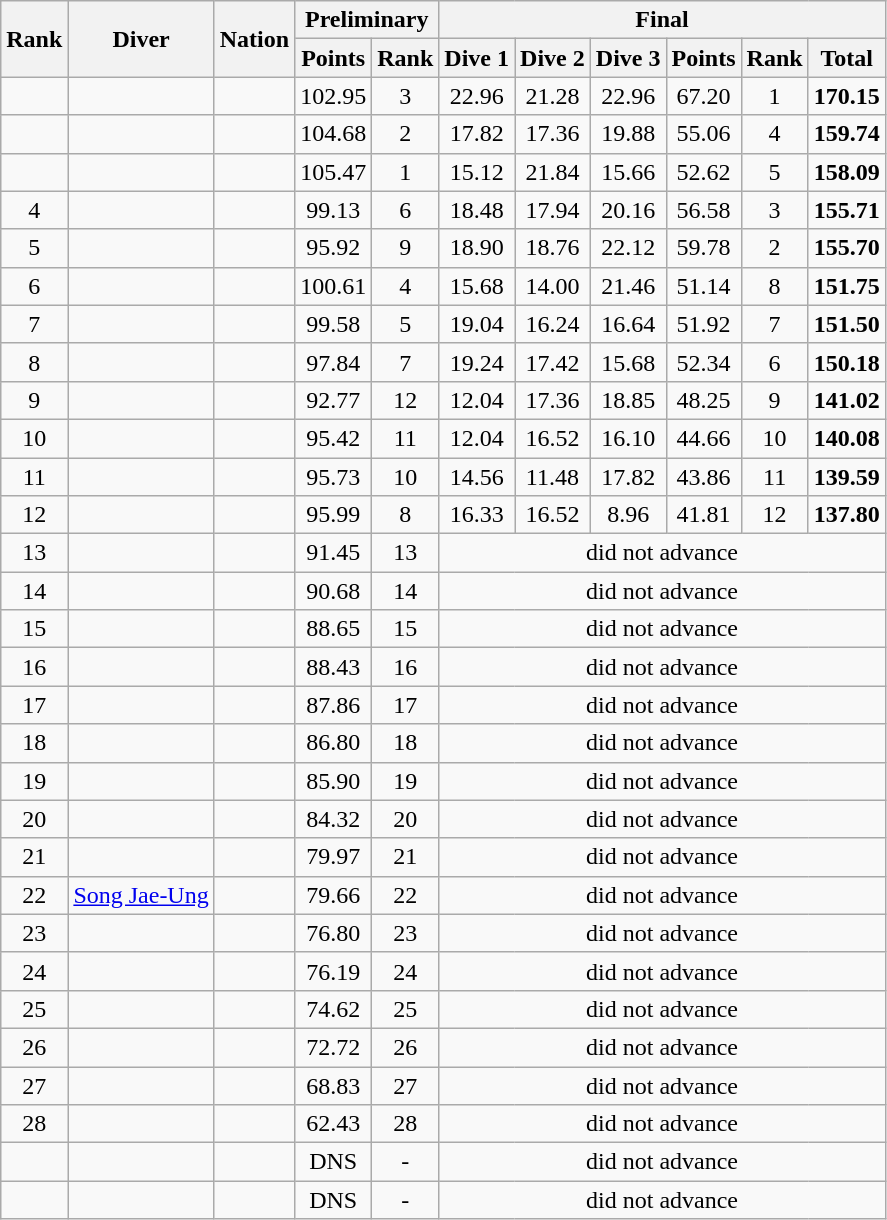<table class="wikitable sortable" style="text-align:center;">
<tr>
<th rowspan=2>Rank</th>
<th rowspan=2>Diver</th>
<th rowspan=2>Nation</th>
<th colspan=2>Preliminary</th>
<th colspan=6>Final</th>
</tr>
<tr>
<th>Points</th>
<th>Rank</th>
<th>Dive 1</th>
<th>Dive 2</th>
<th>Dive 3</th>
<th>Points</th>
<th>Rank</th>
<th>Total</th>
</tr>
<tr>
<td></td>
<td align=left></td>
<td align=left></td>
<td>102.95</td>
<td>3</td>
<td>22.96</td>
<td>21.28</td>
<td>22.96</td>
<td>67.20</td>
<td>1</td>
<td><strong>170.15</strong></td>
</tr>
<tr>
<td></td>
<td align=left></td>
<td align=left></td>
<td>104.68</td>
<td>2</td>
<td>17.82</td>
<td>17.36</td>
<td>19.88</td>
<td>55.06</td>
<td>4</td>
<td><strong>159.74</strong></td>
</tr>
<tr>
<td></td>
<td align=left></td>
<td align=left></td>
<td>105.47</td>
<td>1</td>
<td>15.12</td>
<td>21.84</td>
<td>15.66</td>
<td>52.62</td>
<td>5</td>
<td><strong>158.09</strong></td>
</tr>
<tr>
<td>4</td>
<td align=left></td>
<td align=left></td>
<td>99.13</td>
<td>6</td>
<td>18.48</td>
<td>17.94</td>
<td>20.16</td>
<td>56.58</td>
<td>3</td>
<td><strong>155.71</strong></td>
</tr>
<tr>
<td>5</td>
<td align=left></td>
<td align=left></td>
<td>95.92</td>
<td>9</td>
<td>18.90</td>
<td>18.76</td>
<td>22.12</td>
<td>59.78</td>
<td>2</td>
<td><strong>155.70</strong></td>
</tr>
<tr>
<td>6</td>
<td align=left></td>
<td align=left></td>
<td>100.61</td>
<td>4</td>
<td>15.68</td>
<td>14.00</td>
<td>21.46</td>
<td>51.14</td>
<td>8</td>
<td><strong>151.75</strong></td>
</tr>
<tr>
<td>7</td>
<td align=left></td>
<td align=left></td>
<td>99.58</td>
<td>5</td>
<td>19.04</td>
<td>16.24</td>
<td>16.64</td>
<td>51.92</td>
<td>7</td>
<td><strong>151.50</strong></td>
</tr>
<tr>
<td>8</td>
<td align=left></td>
<td align=left></td>
<td>97.84</td>
<td>7</td>
<td>19.24</td>
<td>17.42</td>
<td>15.68</td>
<td>52.34</td>
<td>6</td>
<td><strong>150.18</strong></td>
</tr>
<tr>
<td>9</td>
<td align=left></td>
<td align=left></td>
<td>92.77</td>
<td>12</td>
<td>12.04</td>
<td>17.36</td>
<td>18.85</td>
<td>48.25</td>
<td>9</td>
<td><strong>141.02</strong></td>
</tr>
<tr>
<td>10</td>
<td align=left></td>
<td align=left></td>
<td>95.42</td>
<td>11</td>
<td>12.04</td>
<td>16.52</td>
<td>16.10</td>
<td>44.66</td>
<td>10</td>
<td><strong>140.08</strong></td>
</tr>
<tr>
<td>11</td>
<td align=left></td>
<td align=left></td>
<td>95.73</td>
<td>10</td>
<td>14.56</td>
<td>11.48</td>
<td>17.82</td>
<td>43.86</td>
<td>11</td>
<td><strong>139.59</strong></td>
</tr>
<tr>
<td>12</td>
<td align=left></td>
<td align=left></td>
<td>95.99</td>
<td>8</td>
<td>16.33</td>
<td>16.52</td>
<td>8.96</td>
<td>41.81</td>
<td>12</td>
<td><strong>137.80</strong></td>
</tr>
<tr>
<td>13</td>
<td align=left></td>
<td align=left></td>
<td>91.45</td>
<td>13</td>
<td colspan=6>did not advance</td>
</tr>
<tr>
<td>14</td>
<td align=left></td>
<td align=left></td>
<td>90.68</td>
<td>14</td>
<td colspan=6>did not advance</td>
</tr>
<tr>
<td>15</td>
<td align=left></td>
<td align=left></td>
<td>88.65</td>
<td>15</td>
<td colspan=6>did not advance</td>
</tr>
<tr>
<td>16</td>
<td align=left></td>
<td align=left></td>
<td>88.43</td>
<td>16</td>
<td colspan=6>did not advance</td>
</tr>
<tr>
<td>17</td>
<td align=left></td>
<td align=left></td>
<td>87.86</td>
<td>17</td>
<td colspan=6>did not advance</td>
</tr>
<tr>
<td>18</td>
<td align=left></td>
<td align=left></td>
<td>86.80</td>
<td>18</td>
<td colspan=6>did not advance</td>
</tr>
<tr>
<td>19</td>
<td align=left></td>
<td align=left></td>
<td>85.90</td>
<td>19</td>
<td colspan=6>did not advance</td>
</tr>
<tr>
<td>20</td>
<td align=left></td>
<td align=left></td>
<td>84.32</td>
<td>20</td>
<td colspan=6>did not advance</td>
</tr>
<tr>
<td>21</td>
<td align=left></td>
<td align=left></td>
<td>79.97</td>
<td>21</td>
<td colspan=6>did not advance</td>
</tr>
<tr>
<td>22</td>
<td align=left><a href='#'>Song Jae-Ung</a></td>
<td align=left></td>
<td>79.66</td>
<td>22</td>
<td colspan=6>did not advance</td>
</tr>
<tr>
<td>23</td>
<td align=left></td>
<td align=left></td>
<td>76.80</td>
<td>23</td>
<td colspan=6>did not advance</td>
</tr>
<tr>
<td>24</td>
<td align=left></td>
<td align=left></td>
<td>76.19</td>
<td>24</td>
<td colspan=6>did not advance</td>
</tr>
<tr>
<td>25</td>
<td align=left></td>
<td align=left></td>
<td>74.62</td>
<td>25</td>
<td colspan=6>did not advance</td>
</tr>
<tr>
<td>26</td>
<td align=left></td>
<td align=left></td>
<td>72.72</td>
<td>26</td>
<td colspan=6>did not advance</td>
</tr>
<tr>
<td>27</td>
<td align=left></td>
<td align=left></td>
<td>68.83</td>
<td>27</td>
<td colspan=6>did not advance</td>
</tr>
<tr>
<td>28</td>
<td align=left></td>
<td align=left></td>
<td>62.43</td>
<td>28</td>
<td colspan=6>did not advance</td>
</tr>
<tr>
<td></td>
<td align=left></td>
<td align=left></td>
<td>DNS</td>
<td>-</td>
<td colspan=6>did not advance</td>
</tr>
<tr>
<td></td>
<td align=left></td>
<td align=left></td>
<td>DNS</td>
<td>-</td>
<td colspan=6>did not advance</td>
</tr>
</table>
